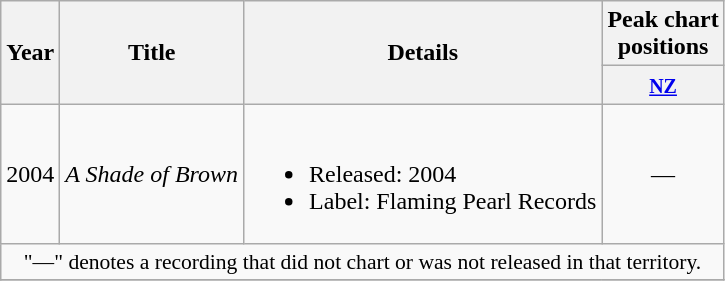<table class="wikitable plainrowheaders">
<tr>
<th rowspan="2">Year</th>
<th rowspan="2">Title</th>
<th rowspan="2">Details</th>
<th>Peak chart<br>positions</th>
</tr>
<tr>
<th><small><a href='#'>NZ</a></small></th>
</tr>
<tr>
<td>2004</td>
<td><em>A Shade of Brown</em></td>
<td><br><ul><li>Released: 2004</li><li>Label: Flaming Pearl Records</li></ul></td>
<td align="center">—</td>
</tr>
<tr>
<td colspan="4" style="font-size:90%" align="center">"—" denotes a recording that did not chart or was not released in that territory.</td>
</tr>
<tr>
</tr>
</table>
